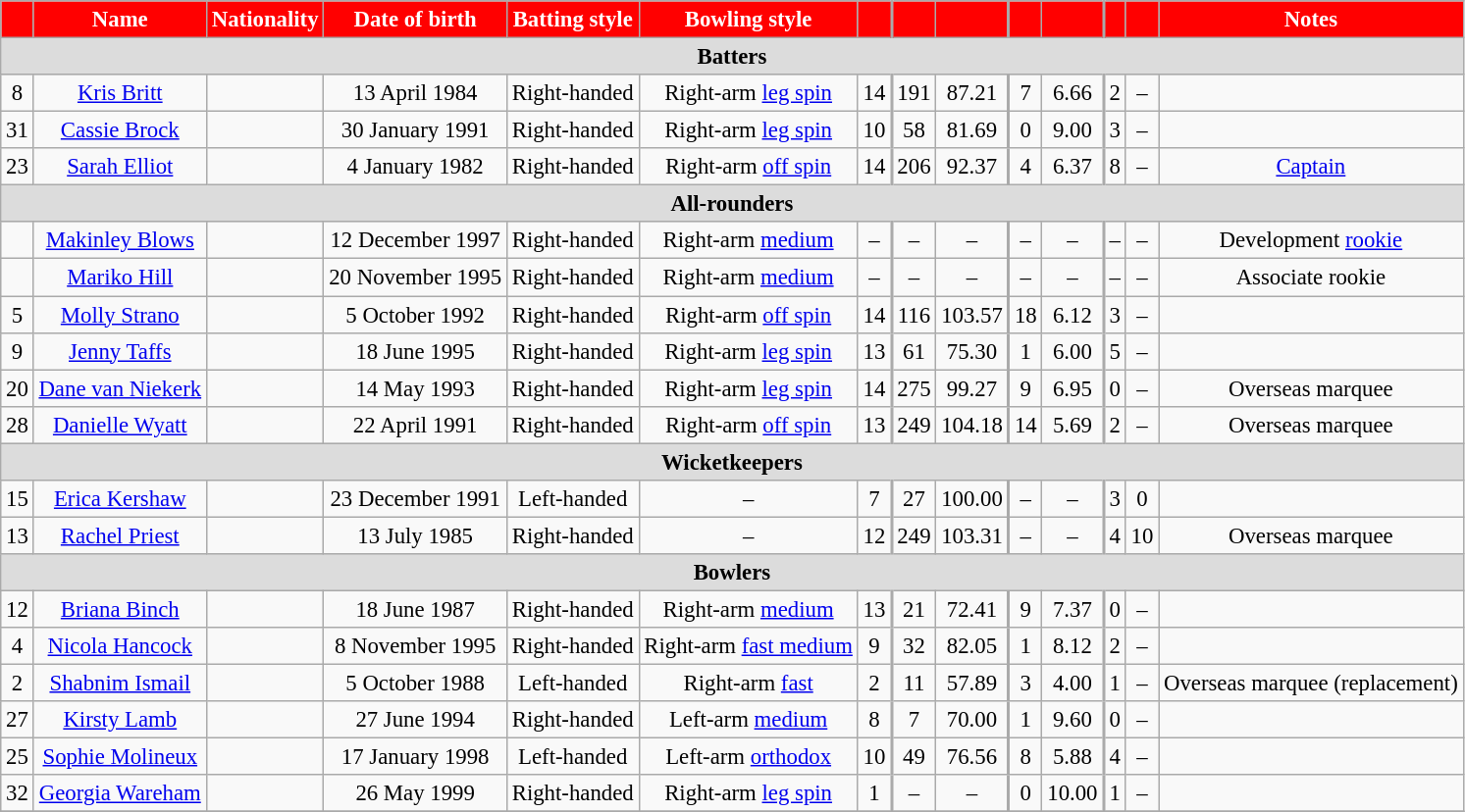<table class="wikitable" style="font-size:95%;">
<tr>
<th style="background:red; color:white; text-align:center;"></th>
<th style="background:red; color:white; text-align:center;">Name</th>
<th style="background:red; color:white; text-align:center;">Nationality</th>
<th style="background:red; color:white; text-align:center;">Date of birth</th>
<th style="background:red; color:white; text-align:center;">Batting style</th>
<th style="background:red; color:white; text-align:center;">Bowling style</th>
<th style="background:red; color:white; text-align:center;"></th>
<th style="background:red; color:white; border-left-width: 2px; text-align:center;"></th>
<th style="background:red; color:white; text-align:center;"></th>
<th style="background:red; color:white; border-left-width: 2px; text-align:center;"></th>
<th style="background:red; color:white; text-align:center;"></th>
<th style="background:red; color:white; border-left-width: 2px; text-align:center;"></th>
<th style="background:red; color:white; text-align:center;"></th>
<th style="background:red; color:white; text-align:center;">Notes</th>
</tr>
<tr>
<th colspan="14" style="background: #DCDCDC; text-align:center;">Batters</th>
</tr>
<tr align=center>
<td>8</td>
<td><a href='#'>Kris Britt</a></td>
<td></td>
<td>13 April 1984</td>
<td>Right-handed</td>
<td>Right-arm <a href='#'>leg spin</a></td>
<td>14</td>
<td style="border-left-width: 2px">191</td>
<td>87.21</td>
<td style="border-left-width: 2px">7</td>
<td>6.66</td>
<td style="border-left-width: 2px">2</td>
<td>–</td>
<td></td>
</tr>
<tr align=center>
<td>31</td>
<td><a href='#'>Cassie Brock</a></td>
<td></td>
<td>30 January 1991</td>
<td>Right-handed</td>
<td>Right-arm <a href='#'>leg spin</a></td>
<td>10</td>
<td style="border-left-width: 2px">58</td>
<td>81.69</td>
<td style="border-left-width: 2px">0</td>
<td>9.00</td>
<td style="border-left-width: 2px">3</td>
<td>–</td>
<td></td>
</tr>
<tr align=center>
<td>23</td>
<td><a href='#'>Sarah Elliot</a></td>
<td></td>
<td>4 January 1982</td>
<td>Right-handed</td>
<td>Right-arm <a href='#'>off spin</a></td>
<td>14</td>
<td style="border-left-width: 2px">206</td>
<td>92.37</td>
<td style="border-left-width: 2px">4</td>
<td>6.37</td>
<td style="border-left-width: 2px">8</td>
<td>–</td>
<td><a href='#'>Captain</a></td>
</tr>
<tr>
<th colspan="14" style="background: #DCDCDC; text-align:center;">All-rounders</th>
</tr>
<tr align=center>
<td></td>
<td><a href='#'>Makinley Blows</a></td>
<td></td>
<td>12 December 1997</td>
<td>Right-handed</td>
<td>Right-arm <a href='#'>medium</a></td>
<td>–</td>
<td style="border-left-width: 2px">–</td>
<td>–</td>
<td style="border-left-width: 2px">–</td>
<td>–</td>
<td style="border-left-width: 2px">–</td>
<td>–</td>
<td>Development <a href='#'>rookie</a></td>
</tr>
<tr align=center>
<td></td>
<td><a href='#'>Mariko Hill</a></td>
<td></td>
<td>20 November 1995</td>
<td>Right-handed</td>
<td>Right-arm <a href='#'>medium</a></td>
<td>–</td>
<td style="border-left-width: 2px">–</td>
<td>–</td>
<td style="border-left-width: 2px">–</td>
<td>–</td>
<td style="border-left-width: 2px">–</td>
<td>–</td>
<td>Associate rookie</td>
</tr>
<tr align=center>
<td>5</td>
<td><a href='#'>Molly Strano</a></td>
<td></td>
<td>5 October 1992</td>
<td>Right-handed</td>
<td>Right-arm <a href='#'>off spin</a></td>
<td>14</td>
<td style="border-left-width: 2px">116</td>
<td>103.57</td>
<td style="border-left-width: 2px">18</td>
<td>6.12</td>
<td style="border-left-width: 2px">3</td>
<td>–</td>
<td></td>
</tr>
<tr align=center>
<td>9</td>
<td><a href='#'>Jenny Taffs</a></td>
<td></td>
<td>18 June 1995</td>
<td>Right-handed</td>
<td>Right-arm <a href='#'>leg spin</a></td>
<td>13</td>
<td style="border-left-width: 2px">61</td>
<td>75.30</td>
<td style="border-left-width: 2px">1</td>
<td>6.00</td>
<td style="border-left-width: 2px">5</td>
<td>–</td>
<td></td>
</tr>
<tr align=center>
<td>20</td>
<td><a href='#'>Dane van Niekerk</a></td>
<td></td>
<td>14 May 1993</td>
<td>Right-handed</td>
<td>Right-arm <a href='#'>leg spin</a></td>
<td>14</td>
<td style="border-left-width: 2px">275</td>
<td>99.27</td>
<td style="border-left-width: 2px">9</td>
<td>6.95</td>
<td style="border-left-width: 2px">0</td>
<td>–</td>
<td>Overseas marquee</td>
</tr>
<tr align=center>
<td>28</td>
<td><a href='#'>Danielle Wyatt</a></td>
<td></td>
<td>22 April 1991</td>
<td>Right-handed</td>
<td>Right-arm <a href='#'>off spin</a></td>
<td>13</td>
<td style="border-left-width: 2px">249</td>
<td>104.18</td>
<td style="border-left-width: 2px">14</td>
<td>5.69</td>
<td style="border-left-width: 2px">2</td>
<td>–</td>
<td>Overseas marquee</td>
</tr>
<tr>
<th colspan="14" style="background: #DCDCDC; text-align:center;">Wicketkeepers</th>
</tr>
<tr align=center>
<td>15</td>
<td><a href='#'>Erica Kershaw</a></td>
<td></td>
<td>23 December 1991</td>
<td>Left-handed</td>
<td>–</td>
<td>7</td>
<td style="border-left-width: 2px">27</td>
<td>100.00</td>
<td style="border-left-width: 2px">–</td>
<td>–</td>
<td style="border-left-width: 2px">3</td>
<td>0</td>
<td></td>
</tr>
<tr align=center>
<td>13</td>
<td><a href='#'>Rachel Priest</a></td>
<td></td>
<td>13 July 1985</td>
<td>Right-handed</td>
<td>–</td>
<td>12</td>
<td style="border-left-width: 2px">249</td>
<td>103.31</td>
<td style="border-left-width: 2px">–</td>
<td>–</td>
<td style="border-left-width: 2px">4</td>
<td>10</td>
<td>Overseas marquee</td>
</tr>
<tr>
<th colspan="14" style="background: #DCDCDC; text-align:center;">Bowlers</th>
</tr>
<tr align=center>
<td>12</td>
<td><a href='#'>Briana Binch</a></td>
<td></td>
<td>18 June 1987</td>
<td>Right-handed</td>
<td>Right-arm <a href='#'>medium</a></td>
<td>13</td>
<td style="border-left-width: 2px">21</td>
<td>72.41</td>
<td style="border-left-width: 2px">9</td>
<td>7.37</td>
<td style="border-left-width: 2px">0</td>
<td>–</td>
<td></td>
</tr>
<tr align=center>
<td>4</td>
<td><a href='#'>Nicola Hancock</a></td>
<td></td>
<td>8 November 1995</td>
<td>Right-handed</td>
<td>Right-arm <a href='#'>fast medium</a></td>
<td>9</td>
<td style="border-left-width: 2px">32</td>
<td>82.05</td>
<td style="border-left-width: 2px">1</td>
<td>8.12</td>
<td style="border-left-width: 2px">2</td>
<td>–</td>
<td></td>
</tr>
<tr align=center>
<td>2</td>
<td><a href='#'>Shabnim Ismail</a></td>
<td></td>
<td>5 October 1988</td>
<td>Left-handed</td>
<td>Right-arm <a href='#'>fast</a></td>
<td>2</td>
<td style="border-left-width: 2px">11</td>
<td>57.89</td>
<td style="border-left-width: 2px">3</td>
<td>4.00</td>
<td style="border-left-width: 2px">1</td>
<td>–</td>
<td>Overseas marquee (replacement)</td>
</tr>
<tr align=center>
<td>27</td>
<td><a href='#'>Kirsty Lamb</a></td>
<td></td>
<td>27 June 1994</td>
<td>Right-handed</td>
<td>Left-arm <a href='#'>medium</a></td>
<td>8</td>
<td style="border-left-width: 2px">7</td>
<td>70.00</td>
<td style="border-left-width: 2px">1</td>
<td>9.60</td>
<td style="border-left-width: 2px">0</td>
<td>–</td>
<td></td>
</tr>
<tr align=center>
<td>25</td>
<td><a href='#'>Sophie Molineux</a></td>
<td></td>
<td>17 January 1998</td>
<td>Left-handed</td>
<td>Left-arm <a href='#'>orthodox</a></td>
<td>10</td>
<td style="border-left-width: 2px">49</td>
<td>76.56</td>
<td style="border-left-width: 2px">8</td>
<td>5.88</td>
<td style="border-left-width: 2px">4</td>
<td>–</td>
<td></td>
</tr>
<tr align=center>
<td>32</td>
<td><a href='#'>Georgia Wareham</a></td>
<td></td>
<td>26 May 1999</td>
<td>Right-handed</td>
<td>Right-arm <a href='#'>leg spin</a></td>
<td>1</td>
<td style="border-left-width: 2px">–</td>
<td>–</td>
<td style="border-left-width: 2px">0</td>
<td>10.00</td>
<td style="border-left-width: 2px">1</td>
<td>–</td>
<td></td>
</tr>
<tr>
</tr>
</table>
